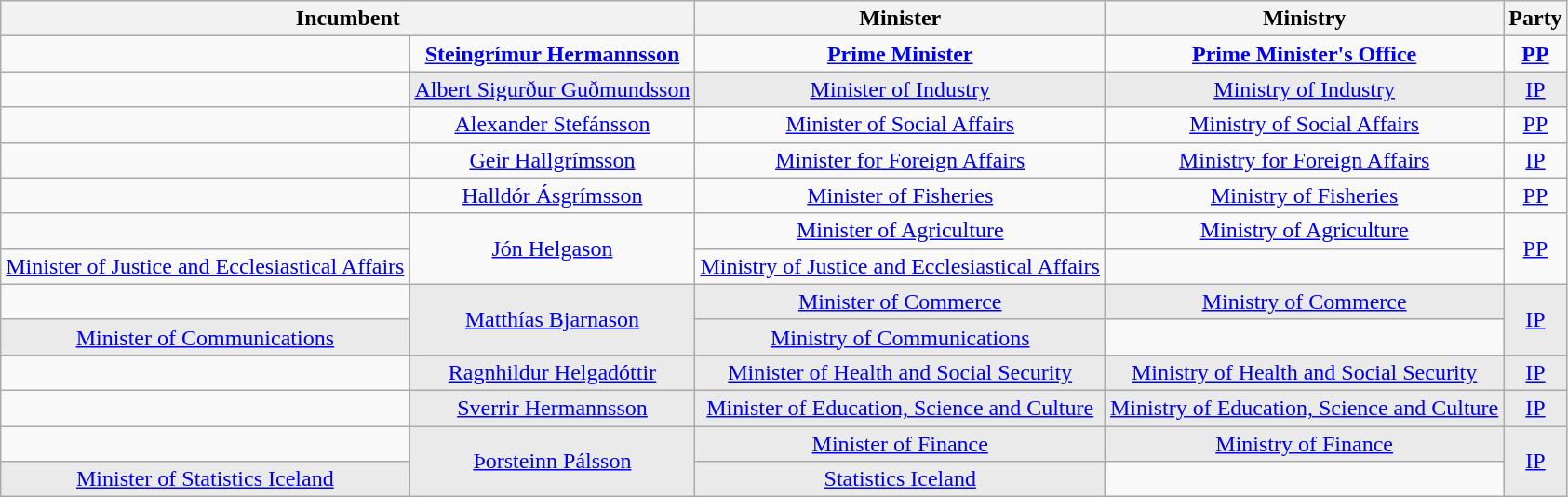<table class="wikitable" style="text-align: center;">
<tr>
<th colspan=2>Incumbent</th>
<th>Minister</th>
<th>Ministry</th>
<th>Party</th>
</tr>
<tr>
<td></td>
<td><strong><a href='#'>Steingrímur Hermannsson</a></strong></td>
<td><strong><a href='#'>Prime Minister</a><br></strong></td>
<td><strong><a href='#'>Prime Minister's Office</a><br></strong></td>
<td><strong><a href='#'>PP</a></strong></td>
</tr>
<tr>
<td></td>
<td style="background-color: #EAEAEA;"><a href='#'>Albert Sigurður Guðmundsson</a></td>
<td style="background-color: #EAEAEA;"><a href='#'>Minister of Industry</a><br></td>
<td style="background-color: #EAEAEA;"><a href='#'>Ministry of Industry</a><br></td>
<td style="background-color: #EAEAEA;"><a href='#'>IP</a></td>
</tr>
<tr>
<td></td>
<td><a href='#'>Alexander Stefánsson</a></td>
<td><a href='#'>Minister of Social Affairs</a><br></td>
<td><a href='#'>Ministry of Social Affairs</a><br></td>
<td><a href='#'>PP</a></td>
</tr>
<tr>
<td></td>
<td><a href='#'>Geir Hallgrímsson</a></td>
<td><a href='#'>Minister for Foreign Affairs</a><br></td>
<td><a href='#'>Ministry for Foreign Affairs</a><br></td>
<td><a href='#'>IP</a></td>
</tr>
<tr>
<td></td>
<td><a href='#'>Halldór Ásgrímsson</a></td>
<td><a href='#'>Minister of Fisheries</a><br></td>
<td><a href='#'>Ministry of Fisheries</a><br></td>
<td><a href='#'>PP</a></td>
</tr>
<tr>
<td></td>
<td rowspan=2><a href='#'>Jón Helgason</a></td>
<td><a href='#'>Minister of Agriculture</a><br></td>
<td><a href='#'>Ministry of Agriculture</a><br></td>
<td rowspan=2><a href='#'>PP</a></td>
</tr>
<tr>
<td><a href='#'>Minister of Justice and Ecclesiastical Affairs</a><br></td>
<td><a href='#'>Ministry of Justice and Ecclesiastical Affairs</a><br></td>
</tr>
<tr>
<td></td>
<td rowspan=2 style="background-color: #EAEAEA;"><a href='#'>Matthías Bjarnason</a></td>
<td style="background-color: #EAEAEA;"><a href='#'>Minister of Commerce</a><br></td>
<td style="background-color: #EAEAEA;"><a href='#'>Ministry of Commerce</a><br></td>
<td rowspan=2 style="background-color: #EAEAEA;"><a href='#'>IP</a></td>
</tr>
<tr>
<td style="background-color: #EAEAEA;"><a href='#'>Minister of Communications</a><br></td>
<td style="background-color: #EAEAEA;"><a href='#'>Ministry of Communications</a><br></td>
</tr>
<tr>
<td></td>
<td style="background-color: #EAEAEA;"><a href='#'>Ragnhildur Helgadóttir</a></td>
<td style="background-color: #EAEAEA;"><a href='#'>Minister of Health and Social Security</a><br></td>
<td style="background-color: #EAEAEA;"><a href='#'>Ministry of Health and Social Security</a><br></td>
<td style="background-color: #EAEAEA;"><a href='#'>IP</a></td>
</tr>
<tr>
<td></td>
<td style="background-color: #EAEAEA;"><a href='#'>Sverrir Hermannsson</a></td>
<td style="background-color: #EAEAEA;"><a href='#'>Minister of Education, Science and Culture</a><br></td>
<td style="background-color: #EAEAEA;"><a href='#'>Ministry of Education, Science and Culture</a><br></td>
<td style="background-color: #EAEAEA;"><a href='#'>IP</a></td>
</tr>
<tr>
<td></td>
<td rowspan=2 style="background-color: #EAEAEA;"><a href='#'>Þorsteinn Pálsson</a></td>
<td style="background-color: #EAEAEA;"><a href='#'>Minister of Finance</a><br></td>
<td style="background-color: #EAEAEA;"><a href='#'>Ministry of Finance</a><br></td>
<td rowspan=2 style="background-color: #EAEAEA;"><a href='#'>IP</a></td>
</tr>
<tr>
<td style="background-color: #EAEAEA;"><a href='#'>Minister of Statistics Iceland</a><br></td>
<td style="background-color: #EAEAEA;"><a href='#'>Statistics Iceland</a><br></td>
</tr>
</table>
